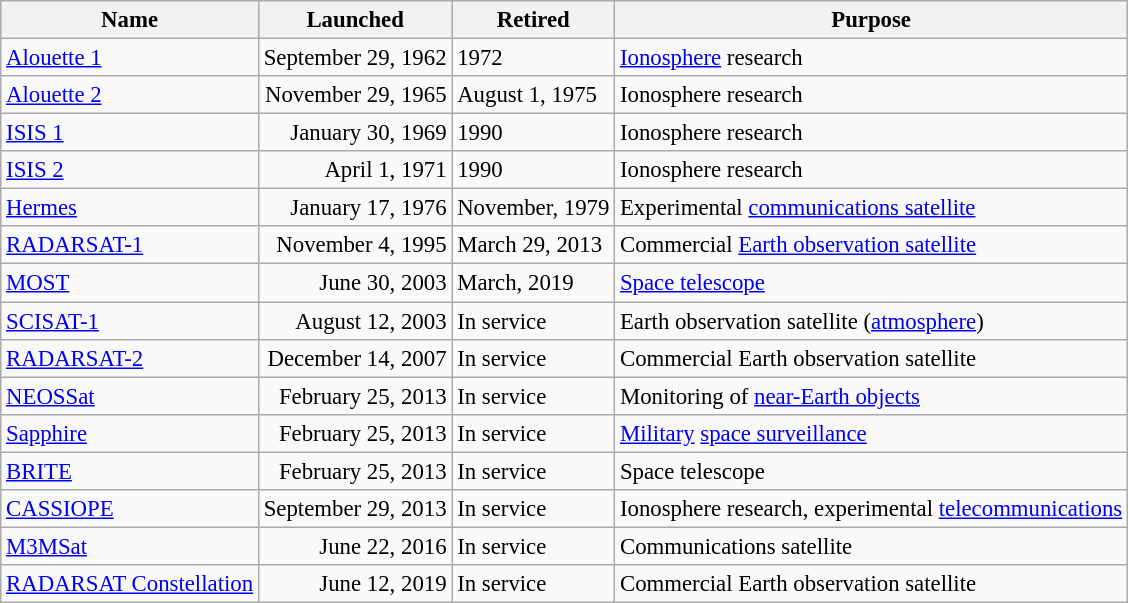<table class="wikitable" style="font-size:95%;">
<tr style="background:#f7f7f7;">
<th>Name</th>
<th>Launched</th>
<th>Retired</th>
<th>Purpose</th>
</tr>
<tr>
<td><a href='#'>Alouette 1</a></td>
<td align="right">September 29, 1962</td>
<td>1972</td>
<td><a href='#'>Ionosphere</a> research</td>
</tr>
<tr>
<td><a href='#'>Alouette 2</a></td>
<td align="right">November 29, 1965</td>
<td>August 1, 1975</td>
<td>Ionosphere research</td>
</tr>
<tr>
<td><a href='#'>ISIS 1</a></td>
<td align="right">January 30, 1969</td>
<td>1990</td>
<td>Ionosphere research</td>
</tr>
<tr>
<td><a href='#'>ISIS 2</a></td>
<td align="right">April 1, 1971</td>
<td>1990</td>
<td>Ionosphere research</td>
</tr>
<tr>
<td><a href='#'>Hermes</a></td>
<td align="right">January 17, 1976</td>
<td>November, 1979</td>
<td>Experimental <a href='#'>communications satellite</a></td>
</tr>
<tr>
<td><a href='#'>RADARSAT-1</a></td>
<td align="right">November 4, 1995</td>
<td>March 29, 2013</td>
<td>Commercial <a href='#'>Earth observation satellite</a></td>
</tr>
<tr>
<td><a href='#'>MOST</a></td>
<td align="right">June 30, 2003</td>
<td>March, 2019</td>
<td><a href='#'>Space telescope</a></td>
</tr>
<tr>
<td><a href='#'>SCISAT-1</a></td>
<td align="right">August 12, 2003</td>
<td>In service</td>
<td>Earth observation satellite (<a href='#'>atmosphere</a>)</td>
</tr>
<tr>
<td><a href='#'>RADARSAT-2</a></td>
<td align="right">December 14, 2007</td>
<td>In service</td>
<td>Commercial Earth observation satellite</td>
</tr>
<tr>
<td><a href='#'>NEOSSat</a></td>
<td align="right">February 25, 2013</td>
<td>In service</td>
<td>Monitoring of <a href='#'>near-Earth objects</a></td>
</tr>
<tr>
<td><a href='#'>Sapphire</a></td>
<td align="right">February 25, 2013</td>
<td>In service</td>
<td><a href='#'>Military</a> <a href='#'>space surveillance</a></td>
</tr>
<tr>
<td><a href='#'>BRITE</a></td>
<td align="right">February 25, 2013</td>
<td>In service</td>
<td>Space telescope</td>
</tr>
<tr>
<td><a href='#'>CASSIOPE</a></td>
<td align="right">September 29, 2013</td>
<td>In service</td>
<td>Ionosphere research, experimental <a href='#'>telecommunications</a></td>
</tr>
<tr>
<td><a href='#'>M3MSat</a></td>
<td align="right">June 22, 2016</td>
<td>In service</td>
<td>Communications satellite</td>
</tr>
<tr>
<td><a href='#'>RADARSAT Constellation</a></td>
<td align="right">June 12, 2019</td>
<td>In service</td>
<td>Commercial Earth observation satellite</td>
</tr>
</table>
